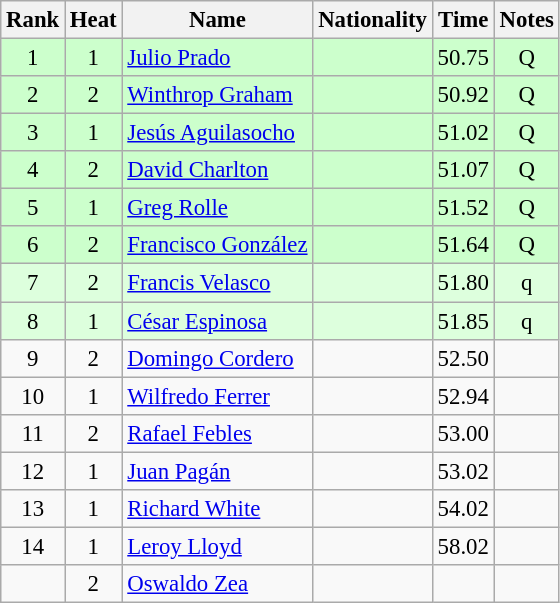<table class="wikitable sortable" style="text-align:center; font-size:95%">
<tr>
<th>Rank</th>
<th>Heat</th>
<th>Name</th>
<th>Nationality</th>
<th>Time</th>
<th>Notes</th>
</tr>
<tr bgcolor=ccffcc>
<td>1</td>
<td>1</td>
<td align=left><a href='#'>Julio Prado</a></td>
<td align=left></td>
<td>50.75</td>
<td>Q</td>
</tr>
<tr bgcolor=ccffcc>
<td>2</td>
<td>2</td>
<td align=left><a href='#'>Winthrop Graham</a></td>
<td align=left></td>
<td>50.92</td>
<td>Q</td>
</tr>
<tr bgcolor=ccffcc>
<td>3</td>
<td>1</td>
<td align=left><a href='#'>Jesús Aguilasocho</a></td>
<td align=left></td>
<td>51.02</td>
<td>Q</td>
</tr>
<tr bgcolor=ccffcc>
<td>4</td>
<td>2</td>
<td align=left><a href='#'>David Charlton</a></td>
<td align=left></td>
<td>51.07</td>
<td>Q</td>
</tr>
<tr bgcolor=ccffcc>
<td>5</td>
<td>1</td>
<td align=left><a href='#'>Greg Rolle</a></td>
<td align=left></td>
<td>51.52</td>
<td>Q</td>
</tr>
<tr bgcolor=ccffcc>
<td>6</td>
<td>2</td>
<td align=left><a href='#'>Francisco González</a></td>
<td align=left></td>
<td>51.64</td>
<td>Q</td>
</tr>
<tr bgcolor=ddffdd>
<td>7</td>
<td>2</td>
<td align=left><a href='#'>Francis Velasco</a></td>
<td align=left></td>
<td>51.80</td>
<td>q</td>
</tr>
<tr bgcolor=ddffdd>
<td>8</td>
<td>1</td>
<td align=left><a href='#'>César Espinosa</a></td>
<td align=left></td>
<td>51.85</td>
<td>q</td>
</tr>
<tr>
<td>9</td>
<td>2</td>
<td align=left><a href='#'>Domingo Cordero</a></td>
<td align=left></td>
<td>52.50</td>
<td></td>
</tr>
<tr>
<td>10</td>
<td>1</td>
<td align=left><a href='#'>Wilfredo Ferrer</a></td>
<td align=left></td>
<td>52.94</td>
<td></td>
</tr>
<tr>
<td>11</td>
<td>2</td>
<td align=left><a href='#'>Rafael Febles</a></td>
<td align=left></td>
<td>53.00</td>
<td></td>
</tr>
<tr>
<td>12</td>
<td>1</td>
<td align=left><a href='#'>Juan Pagán</a></td>
<td align=left></td>
<td>53.02</td>
<td></td>
</tr>
<tr>
<td>13</td>
<td>1</td>
<td align=left><a href='#'>Richard White</a></td>
<td align=left></td>
<td>54.02</td>
<td></td>
</tr>
<tr>
<td>14</td>
<td>1</td>
<td align=left><a href='#'>Leroy Lloyd</a></td>
<td align=left></td>
<td>58.02</td>
<td></td>
</tr>
<tr>
<td></td>
<td>2</td>
<td align=left><a href='#'>Oswaldo Zea</a></td>
<td align=left></td>
<td></td>
<td></td>
</tr>
</table>
